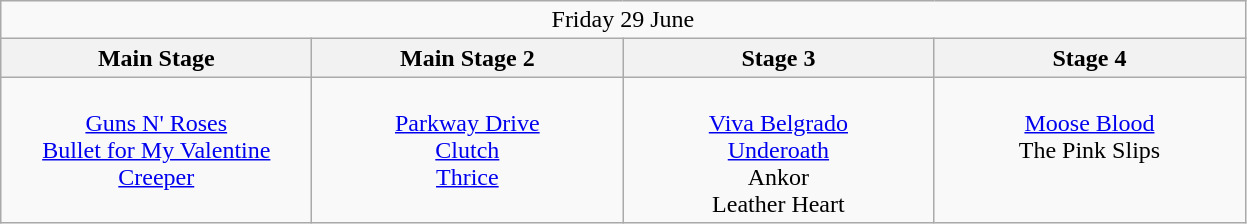<table class="wikitable">
<tr>
<td colspan="4" style="text-align:center;">Friday 29 June</td>
</tr>
<tr>
<th>Main Stage</th>
<th>Main Stage 2</th>
<th>Stage 3</th>
<th>Stage 4</th>
</tr>
<tr>
<td style="text-align:center; vertical-align:top; width:200px;"><br><a href='#'>Guns N' Roses</a> <br>
<a href='#'>Bullet for My Valentine</a> <br>
<a href='#'>Creeper</a> <br></td>
<td style="text-align:center; vertical-align:top; width:200px;"><br><a href='#'>Parkway Drive</a><br>
<a href='#'>Clutch</a> <br>
<a href='#'>Thrice</a> <br></td>
<td style="text-align:center; vertical-align:top; width:200px;"><br><a href='#'>Viva Belgrado</a><br>
<a href='#'>Underoath</a> <br>
Ankor <br>
Leather Heart <br></td>
<td style="text-align:center; vertical-align:top; width:200px;"><br><a href='#'>Moose Blood</a>  <br>
The Pink Slips</td>
</tr>
</table>
